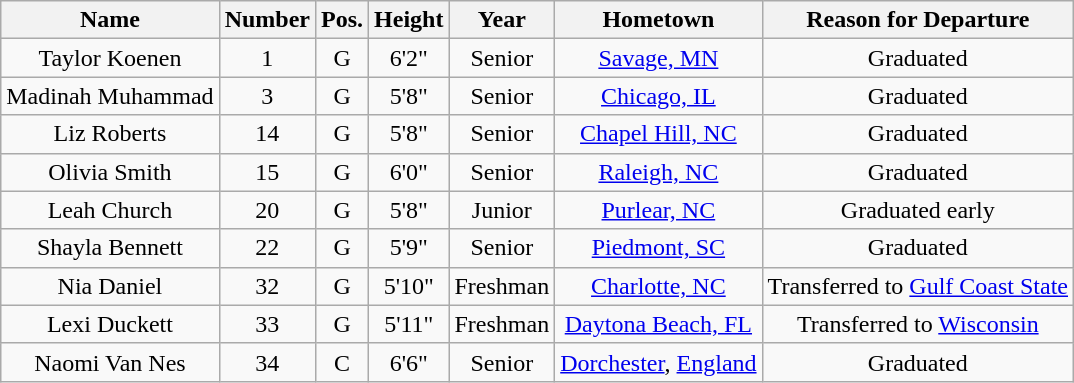<table class="wikitable sortable" border="1" style="text-align: center;">
<tr>
<th>Name</th>
<th>Number</th>
<th>Pos.</th>
<th>Height</th>
<th>Year</th>
<th>Hometown</th>
<th class="unsortable">Reason for Departure</th>
</tr>
<tr>
<td>Taylor Koenen</td>
<td>1</td>
<td>G</td>
<td>6'2"</td>
<td>Senior</td>
<td><a href='#'>Savage, MN</a></td>
<td>Graduated</td>
</tr>
<tr>
<td>Madinah Muhammad</td>
<td>3</td>
<td>G</td>
<td>5'8"</td>
<td> Senior</td>
<td><a href='#'>Chicago, IL</a></td>
<td>Graduated</td>
</tr>
<tr>
<td>Liz Roberts</td>
<td>14</td>
<td>G</td>
<td>5'8"</td>
<td>Senior</td>
<td><a href='#'>Chapel Hill, NC</a></td>
<td>Graduated</td>
</tr>
<tr>
<td>Olivia Smith</td>
<td>15</td>
<td>G</td>
<td>6'0"</td>
<td>Senior</td>
<td><a href='#'>Raleigh, NC</a></td>
<td>Graduated</td>
</tr>
<tr>
<td>Leah Church</td>
<td>20</td>
<td>G</td>
<td>5'8"</td>
<td>Junior</td>
<td><a href='#'>Purlear, NC</a></td>
<td>Graduated early</td>
</tr>
<tr>
<td>Shayla Bennett</td>
<td>22</td>
<td>G</td>
<td>5'9"</td>
<td>Senior</td>
<td><a href='#'>Piedmont, SC</a></td>
<td>Graduated</td>
</tr>
<tr>
<td>Nia Daniel</td>
<td>32</td>
<td>G</td>
<td>5'10"</td>
<td>Freshman</td>
<td><a href='#'>Charlotte, NC</a></td>
<td>Transferred to <a href='#'>Gulf Coast State</a></td>
</tr>
<tr>
<td>Lexi Duckett</td>
<td>33</td>
<td>G</td>
<td>5'11"</td>
<td>Freshman</td>
<td><a href='#'>Daytona Beach, FL</a></td>
<td>Transferred to <a href='#'>Wisconsin</a></td>
</tr>
<tr>
<td>Naomi Van Nes</td>
<td>34</td>
<td>C</td>
<td>6'6"</td>
<td>Senior</td>
<td><a href='#'>Dorchester</a>, <a href='#'>England</a></td>
<td>Graduated</td>
</tr>
</table>
